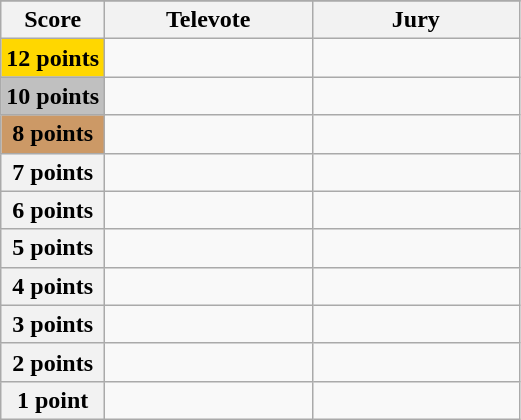<table class="wikitable">
<tr>
</tr>
<tr>
<th scope="col" width="20%">Score</th>
<th scope="col" width="40%">Televote</th>
<th scope="col" width="40%">Jury</th>
</tr>
<tr>
<th scope="row" style="background:gold">12 points</th>
<td></td>
<td></td>
</tr>
<tr>
<th scope="row" style="background:silver">10 points</th>
<td></td>
<td></td>
</tr>
<tr>
<th scope="row" style="background:#CC9966">8 points</th>
<td></td>
<td></td>
</tr>
<tr>
<th scope="row">7 points</th>
<td></td>
<td></td>
</tr>
<tr>
<th scope="row">6 points</th>
<td></td>
<td></td>
</tr>
<tr>
<th scope="row">5 points</th>
<td></td>
<td></td>
</tr>
<tr>
<th scope="row">4 points</th>
<td></td>
<td></td>
</tr>
<tr>
<th scope="row">3 points</th>
<td></td>
<td></td>
</tr>
<tr>
<th scope="row">2 points</th>
<td></td>
<td></td>
</tr>
<tr>
<th scope="row">1 point</th>
<td></td>
<td></td>
</tr>
</table>
